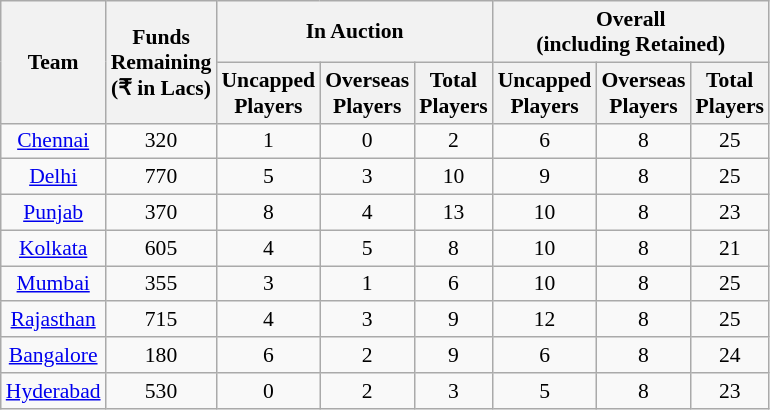<table class=wikitable style="margin:0; font-size:90%; text-align:center">
<tr>
<th rowspan="2">Team</th>
<th rowspan="2">Funds<br> Remaining<br> (₹ in Lacs)</th>
<th colspan="3">In Auction</th>
<th colspan="3">Overall<br> (including Retained)</th>
</tr>
<tr>
<th>Uncapped <br>Players</th>
<th>Overseas <br>Players</th>
<th>Total <br> Players</th>
<th>Uncapped <br>Players</th>
<th>Overseas <br>Players</th>
<th>Total <br> Players</th>
</tr>
<tr>
<td><a href='#'>Chennai</a></td>
<td>320</td>
<td>1</td>
<td>0</td>
<td>2</td>
<td>6</td>
<td>8</td>
<td>25</td>
</tr>
<tr>
<td><a href='#'>Delhi</a></td>
<td>770</td>
<td>5</td>
<td>3</td>
<td>10</td>
<td>9</td>
<td>8</td>
<td>25</td>
</tr>
<tr>
<td><a href='#'>Punjab</a></td>
<td>370</td>
<td>8</td>
<td>4</td>
<td>13</td>
<td>10</td>
<td>8</td>
<td>23</td>
</tr>
<tr>
<td><a href='#'>Kolkata</a></td>
<td>605</td>
<td>4</td>
<td>5</td>
<td>8</td>
<td>10</td>
<td>8</td>
<td>21</td>
</tr>
<tr>
<td><a href='#'>Mumbai</a></td>
<td>355</td>
<td>3</td>
<td>1</td>
<td>6</td>
<td>10</td>
<td>8</td>
<td>25</td>
</tr>
<tr>
<td><a href='#'>Rajasthan</a></td>
<td>715</td>
<td>4</td>
<td>3</td>
<td>9</td>
<td>12</td>
<td>8</td>
<td>25</td>
</tr>
<tr>
<td><a href='#'>Bangalore</a></td>
<td>180</td>
<td>6</td>
<td>2</td>
<td>9</td>
<td>6</td>
<td>8</td>
<td>24</td>
</tr>
<tr>
<td><a href='#'>Hyderabad</a></td>
<td>530</td>
<td>0</td>
<td>2</td>
<td>3</td>
<td>5</td>
<td>8</td>
<td>23</td>
</tr>
</table>
